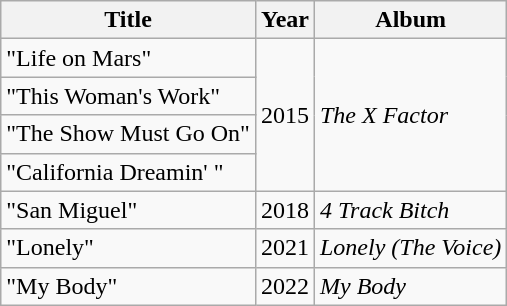<table class="wikitable">
<tr>
<th>Title</th>
<th>Year</th>
<th>Album</th>
</tr>
<tr>
<td>"Life on Mars"</td>
<td rowspan="4">2015</td>
<td rowspan="4"><em>The X Factor</em></td>
</tr>
<tr>
<td>"This Woman's Work"</td>
</tr>
<tr>
<td>"The Show Must Go On"</td>
</tr>
<tr>
<td>"California Dreamin' "</td>
</tr>
<tr>
<td>"San Miguel"</td>
<td>2018</td>
<td><em>4 Track Bitch</em></td>
</tr>
<tr>
<td>"Lonely"</td>
<td>2021</td>
<td><em>Lonely (The Voice)</em></td>
</tr>
<tr>
<td>"My Body"</td>
<td>2022</td>
<td><em>My Body</em></td>
</tr>
</table>
